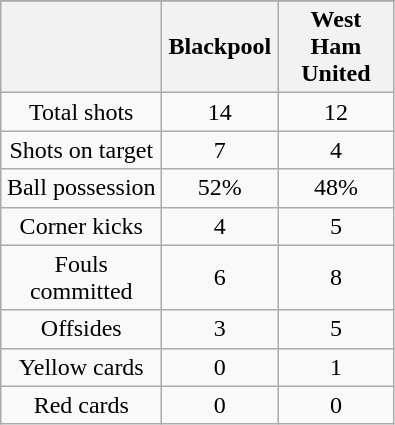<table class="wikitable" style="text-align:center">
<tr>
</tr>
<tr>
<th width=100></th>
<th width=70>Blackpool</th>
<th width=70>West Ham United</th>
</tr>
<tr>
<td>Total shots</td>
<td>14</td>
<td>12</td>
</tr>
<tr>
<td>Shots on target</td>
<td>7</td>
<td>4</td>
</tr>
<tr>
<td>Ball possession</td>
<td>52%</td>
<td>48%</td>
</tr>
<tr>
<td>Corner kicks</td>
<td>4</td>
<td>5</td>
</tr>
<tr>
<td>Fouls committed</td>
<td>6</td>
<td>8</td>
</tr>
<tr>
<td>Offsides</td>
<td>3</td>
<td>5</td>
</tr>
<tr>
<td>Yellow cards</td>
<td>0</td>
<td>1</td>
</tr>
<tr>
<td>Red cards</td>
<td>0</td>
<td>0</td>
</tr>
</table>
